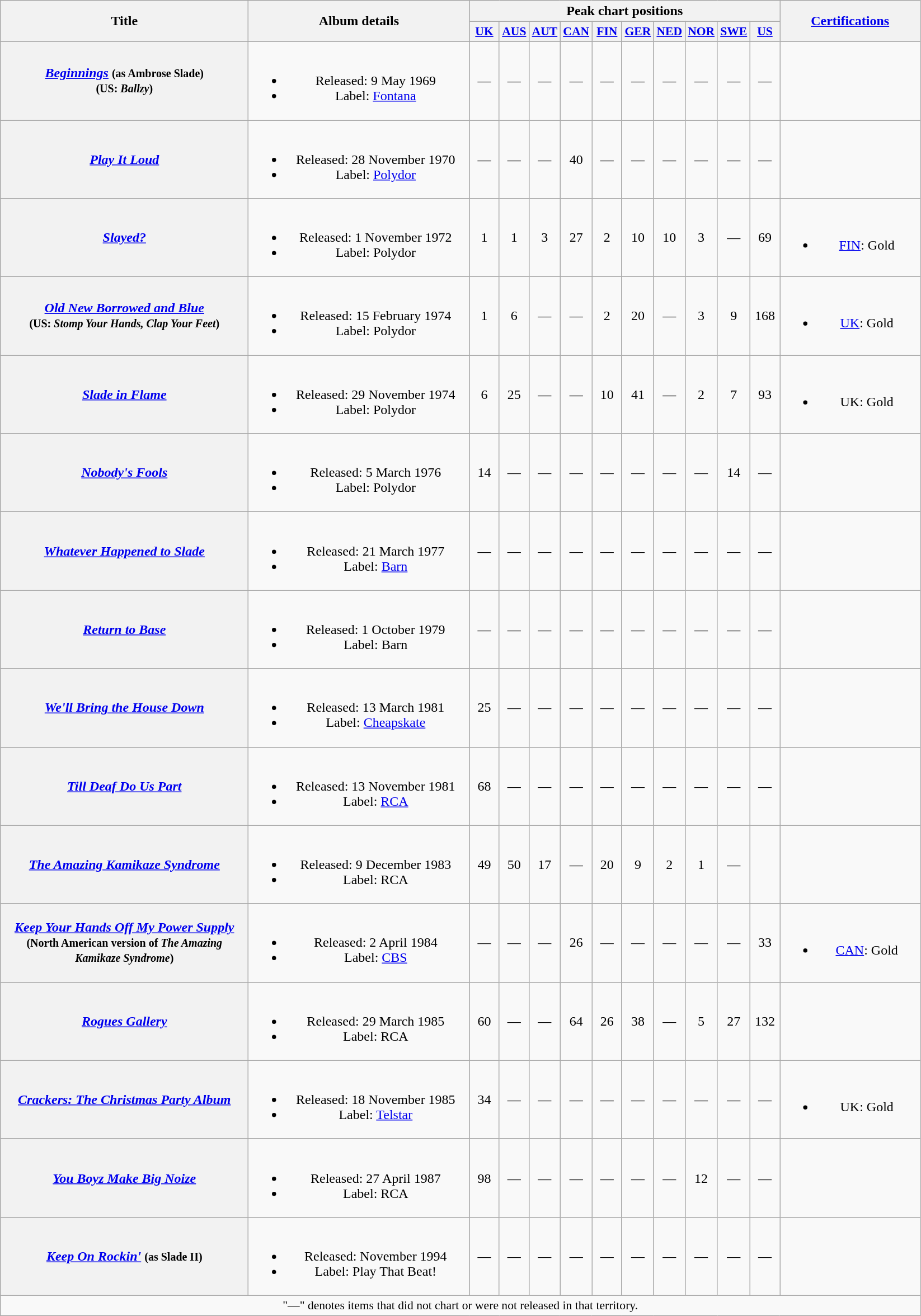<table class="wikitable plainrowheaders" style="text-align:center;">
<tr>
<th scope="col" rowspan="2" style="width:18em;">Title</th>
<th scope="col" rowspan="2" style="width:16em;">Album details</th>
<th scope="col" colspan="10">Peak chart positions</th>
<th rowspan="2" style="width:10em;"><a href='#'>Certifications</a></th>
</tr>
<tr>
<th style="width:2em;font-size:90%;"><a href='#'>UK</a><br></th>
<th style="width:2em;font-size:90%;"><a href='#'>AUS</a><br></th>
<th style="width:2em;font-size:90%;"><a href='#'>AUT</a><br></th>
<th style="width:2em;font-size:90%;"><a href='#'>CAN</a><br></th>
<th style="width:2em;font-size:90%;"><a href='#'>FIN</a><br></th>
<th style="width:2em;font-size:90%;"><a href='#'>GER</a><br></th>
<th style="width:2em;font-size:90%;"><a href='#'>NED</a><br></th>
<th style="width:2em;font-size:90%;"><a href='#'>NOR</a><br></th>
<th style="width:2em;font-size:90%;"><a href='#'>SWE</a><br></th>
<th style="width:2em;font-size:90%;"><a href='#'>US</a><br></th>
</tr>
<tr>
<th scope="row"><em><a href='#'>Beginnings</a></em> <small>(as Ambrose Slade)</small> <br><small>(US: <em>Ballzy</em>)</small></th>
<td><br><ul><li>Released: 9 May 1969</li><li>Label: <a href='#'>Fontana</a></li></ul></td>
<td>—</td>
<td>—</td>
<td>—</td>
<td>—</td>
<td>—</td>
<td>—</td>
<td>—</td>
<td>—</td>
<td>—</td>
<td>—</td>
<td></td>
</tr>
<tr>
<th scope="row"><em><a href='#'>Play It Loud</a></em></th>
<td><br><ul><li>Released: 28 November 1970</li><li>Label: <a href='#'>Polydor</a></li></ul></td>
<td>—</td>
<td>—</td>
<td>—</td>
<td>40</td>
<td>—</td>
<td>—</td>
<td>—</td>
<td>—</td>
<td>—</td>
<td>—</td>
<td></td>
</tr>
<tr>
<th scope="row"><em><a href='#'>Slayed?</a></em></th>
<td><br><ul><li>Released: 1 November 1972</li><li>Label: Polydor</li></ul></td>
<td>1</td>
<td>1</td>
<td>3</td>
<td>27</td>
<td>2</td>
<td>10</td>
<td>10</td>
<td>3</td>
<td>—</td>
<td>69</td>
<td><br><ul><li><a href='#'>FIN</a>: Gold</li></ul></td>
</tr>
<tr>
<th scope="row"><em><a href='#'>Old New Borrowed and Blue</a></em> <br><small>(US: <em>Stomp Your Hands, Clap Your Feet</em>)</small></th>
<td><br><ul><li>Released: 15 February 1974</li><li>Label: Polydor</li></ul></td>
<td>1</td>
<td>6</td>
<td>—</td>
<td>—</td>
<td>2</td>
<td>20</td>
<td>—</td>
<td>3</td>
<td>9</td>
<td>168</td>
<td><br><ul><li><a href='#'>UK</a>: Gold</li></ul></td>
</tr>
<tr>
<th scope="row"><em><a href='#'>Slade in Flame</a></em></th>
<td><br><ul><li>Released: 29 November 1974</li><li>Label: Polydor</li></ul></td>
<td>6</td>
<td>25</td>
<td>—</td>
<td>—</td>
<td>10</td>
<td>41</td>
<td>—</td>
<td>2</td>
<td>7</td>
<td>93</td>
<td><br><ul><li>UK: Gold</li></ul></td>
</tr>
<tr>
<th scope="row"><em><a href='#'>Nobody's Fools</a></em></th>
<td><br><ul><li>Released: 5 March 1976</li><li>Label: Polydor</li></ul></td>
<td>14</td>
<td>—</td>
<td>—</td>
<td>—</td>
<td>—</td>
<td>—</td>
<td>—</td>
<td>—</td>
<td>14</td>
<td>—</td>
<td></td>
</tr>
<tr>
<th scope="row"><em><a href='#'>Whatever Happened to Slade</a></em></th>
<td><br><ul><li>Released: 21 March 1977</li><li>Label: <a href='#'>Barn</a></li></ul></td>
<td>—</td>
<td>—</td>
<td>—</td>
<td>—</td>
<td>—</td>
<td>—</td>
<td>—</td>
<td>—</td>
<td>—</td>
<td>—</td>
<td></td>
</tr>
<tr>
<th scope="row"><em><a href='#'>Return to Base</a></em></th>
<td><br><ul><li>Released: 1 October 1979</li><li>Label: Barn</li></ul></td>
<td>—</td>
<td>—</td>
<td>—</td>
<td>—</td>
<td>—</td>
<td>—</td>
<td>—</td>
<td>—</td>
<td>—</td>
<td>—</td>
<td></td>
</tr>
<tr>
<th scope="row"><em><a href='#'>We'll Bring the House Down</a></em></th>
<td><br><ul><li>Released: 13 March 1981</li><li>Label: <a href='#'>Cheapskate</a></li></ul></td>
<td>25</td>
<td>—</td>
<td>—</td>
<td>—</td>
<td>—</td>
<td>—</td>
<td>—</td>
<td>—</td>
<td>—</td>
<td>—</td>
<td></td>
</tr>
<tr>
<th scope="row"><em><a href='#'>Till Deaf Do Us Part</a></em></th>
<td><br><ul><li>Released: 13 November 1981</li><li>Label: <a href='#'>RCA</a></li></ul></td>
<td>68</td>
<td>—</td>
<td>—</td>
<td>—</td>
<td>—</td>
<td>—</td>
<td>—</td>
<td>—</td>
<td>—</td>
<td>—</td>
<td></td>
</tr>
<tr>
<th scope="row"><em><a href='#'>The Amazing Kamikaze Syndrome</a></em></th>
<td><br><ul><li>Released: 9 December 1983</li><li>Label: RCA</li></ul></td>
<td>49</td>
<td>50</td>
<td>17</td>
<td>—</td>
<td>20</td>
<td>9</td>
<td>2</td>
<td>1</td>
<td>—</td>
<td></td>
</tr>
<tr>
<th scope="row"><em><a href='#'>Keep Your Hands Off My Power Supply</a></em><br><small>(North American version of <em>The Amazing Kamikaze Syndrome</em>)</small></th>
<td><br><ul><li>Released: 2 April 1984</li><li>Label: <a href='#'>CBS</a></li></ul></td>
<td>—</td>
<td>—</td>
<td>—</td>
<td>26</td>
<td>—</td>
<td>—</td>
<td>—</td>
<td>—</td>
<td>—</td>
<td>33</td>
<td><br><ul><li><a href='#'>CAN</a>: Gold</li></ul></td>
</tr>
<tr>
<th scope="row"><em><a href='#'>Rogues Gallery</a></em></th>
<td><br><ul><li>Released: 29 March 1985</li><li>Label: RCA</li></ul></td>
<td>60</td>
<td>—</td>
<td>—</td>
<td>64</td>
<td>26</td>
<td>38</td>
<td>—</td>
<td>5</td>
<td>27</td>
<td>132</td>
<td></td>
</tr>
<tr>
<th scope="row"><em><a href='#'>Crackers: The Christmas Party Album</a></em></th>
<td><br><ul><li>Released: 18 November 1985</li><li>Label: <a href='#'>Telstar</a></li></ul></td>
<td>34</td>
<td>—</td>
<td>—</td>
<td>—</td>
<td>—</td>
<td>—</td>
<td>—</td>
<td>—</td>
<td>—</td>
<td>—</td>
<td><br><ul><li>UK: Gold</li></ul></td>
</tr>
<tr>
<th scope="row"><em><a href='#'>You Boyz Make Big Noize</a></em></th>
<td><br><ul><li>Released: 27 April 1987</li><li>Label: RCA</li></ul></td>
<td>98</td>
<td>—</td>
<td>—</td>
<td>—</td>
<td>—</td>
<td>—</td>
<td>—</td>
<td>12</td>
<td>—</td>
<td>—</td>
<td></td>
</tr>
<tr>
<th scope="row"><em><a href='#'>Keep On Rockin'</a></em> <small>(as Slade II)</small></th>
<td><br><ul><li>Released: November 1994</li><li>Label: Play That Beat!</li></ul></td>
<td>—</td>
<td>—</td>
<td>—</td>
<td>—</td>
<td>—</td>
<td>—</td>
<td>—</td>
<td>—</td>
<td>—</td>
<td>—</td>
<td></td>
</tr>
<tr>
<td colspan="15" style="text-align:center; font-size:90%;">"—" denotes items that did not chart or were not released in that territory.</td>
</tr>
</table>
